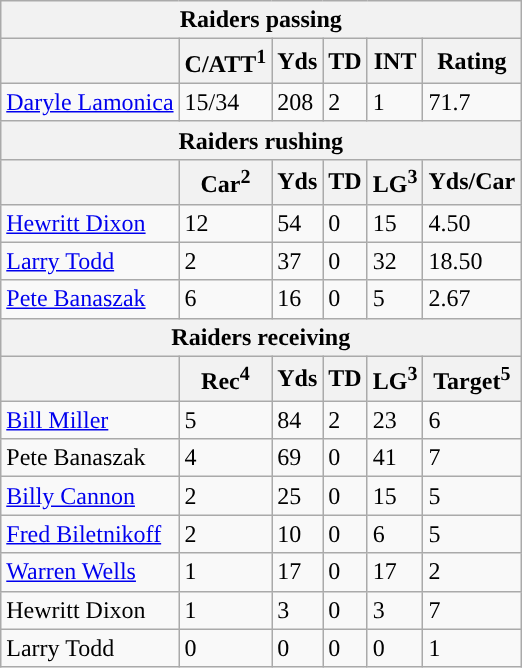<table class="wikitable">
<tr>
<th colspan="6">Raiders passing</th>
</tr>
<tr>
<th></th>
<th>C/ATT<sup>1</sup></th>
<th>Yds</th>
<th>TD</th>
<th>INT</th>
<th>Rating</th>
</tr>
<tr>
<td><a href='#'>Daryle Lamonica</a></td>
<td>15/34</td>
<td>208</td>
<td>2</td>
<td>1</td>
<td>71.7</td>
</tr>
<tr>
<th colspan="6">Raiders rushing</th>
</tr>
<tr>
<th></th>
<th>Car<sup>2</sup></th>
<th>Yds</th>
<th>TD</th>
<th>LG<sup>3</sup></th>
<th>Yds/Car</th>
</tr>
<tr>
<td><a href='#'>Hewritt Dixon</a></td>
<td>12</td>
<td>54</td>
<td>0</td>
<td>15</td>
<td>4.50</td>
</tr>
<tr>
<td><a href='#'>Larry Todd</a></td>
<td>2</td>
<td>37</td>
<td>0</td>
<td>32</td>
<td>18.50</td>
</tr>
<tr>
<td><a href='#'>Pete Banaszak</a></td>
<td>6</td>
<td>16</td>
<td>0</td>
<td>5</td>
<td>2.67</td>
</tr>
<tr>
<th colspan="6">Raiders receiving</th>
</tr>
<tr>
<th></th>
<th>Rec<sup>4</sup></th>
<th>Yds</th>
<th>TD</th>
<th>LG<sup>3</sup></th>
<th>Target<sup>5</sup></th>
</tr>
<tr>
<td><a href='#'>Bill Miller</a></td>
<td>5</td>
<td>84</td>
<td>2</td>
<td>23</td>
<td>6</td>
</tr>
<tr>
<td>Pete Banaszak</td>
<td>4</td>
<td>69</td>
<td>0</td>
<td>41</td>
<td>7</td>
</tr>
<tr>
<td><a href='#'>Billy Cannon</a></td>
<td>2</td>
<td>25</td>
<td>0</td>
<td>15</td>
<td>5</td>
</tr>
<tr>
<td><a href='#'>Fred Biletnikoff</a></td>
<td>2</td>
<td>10</td>
<td>0</td>
<td>6</td>
<td>5</td>
</tr>
<tr>
<td><a href='#'>Warren Wells</a></td>
<td>1</td>
<td>17</td>
<td>0</td>
<td>17</td>
<td>2</td>
</tr>
<tr>
<td>Hewritt Dixon</td>
<td>1</td>
<td>3</td>
<td>0</td>
<td>3</td>
<td>7</td>
</tr>
<tr>
<td>Larry Todd</td>
<td>0</td>
<td>0</td>
<td>0</td>
<td>0</td>
<td>1</td>
</tr>
</table>
